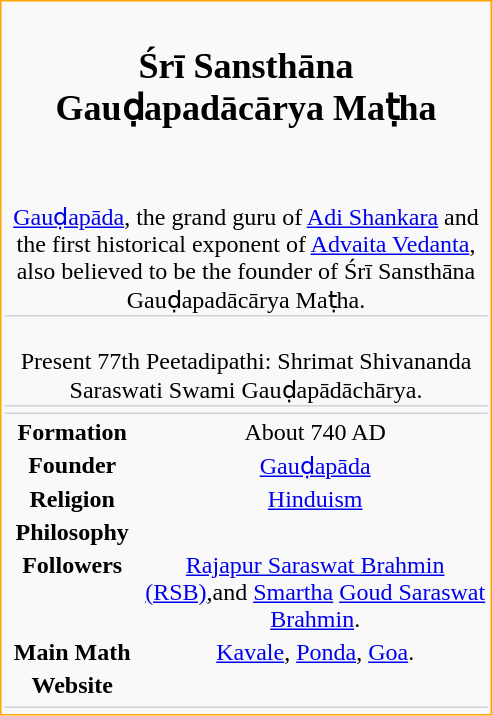<table class="infobox" style="width:20.5em; text-align:center; margin-left:1em; margin-bottom:1em; padding:0em 0em 0em 0em; border:1px solid Orange">
<tr>
<td colspan="2" style="text-align:center; font-size: 150%;"><strong><br>Śrī Sansthāna Gauḍapadācārya Maṭha<br></strong><br></td>
</tr>
<tr>
<td colspan="2" align="center" style="border-bottom: solid 1px #ccd2d9;"><br><a href='#'>Gauḍapāda</a>, the grand guru of <a href='#'>Adi Shankara</a> and the first historical exponent of <a href='#'>Advaita Vedanta</a>, also believed to be the founder of Śrī Sansthāna Gauḍapadācārya Maṭha.</td>
</tr>
<tr>
<td colspan="2" align="center" style="border-bottom: solid 1px #ccd2d9;"><br>Present 77th Peetadipathi: Shrimat Shivananda Saraswati Swami Gauḍapādāchārya.</td>
</tr>
<tr>
<td colspan="2" style="border-bottom: solid 1px #ccd2d9;"></td>
</tr>
<tr>
<th>Formation</th>
<td>About 740 AD</td>
</tr>
<tr>
<th>Founder</th>
<td><a href='#'>Gauḍapāda</a></td>
</tr>
<tr>
<th>Religion</th>
<td><a href='#'>Hinduism</a></td>
</tr>
<tr>
<th>Philosophy</th>
<td></td>
</tr>
<tr>
<th>Followers</th>
<td><a href='#'>Rajapur Saraswat Brahmin (RSB)</a>,and <a href='#'>Smartha</a> <a href='#'>Goud Saraswat Brahmin</a>.</td>
</tr>
<tr>
<th>Main Math</th>
<td><a href='#'>Kavale</a>, <a href='#'>Ponda</a>, <a href='#'>Goa</a>.</td>
</tr>
<tr>
<th>Website</th>
<td></td>
</tr>
<tr>
<td colspan="2" style="border-bottom: solid 1px #ccd2d9;"></td>
</tr>
<tr>
</tr>
</table>
